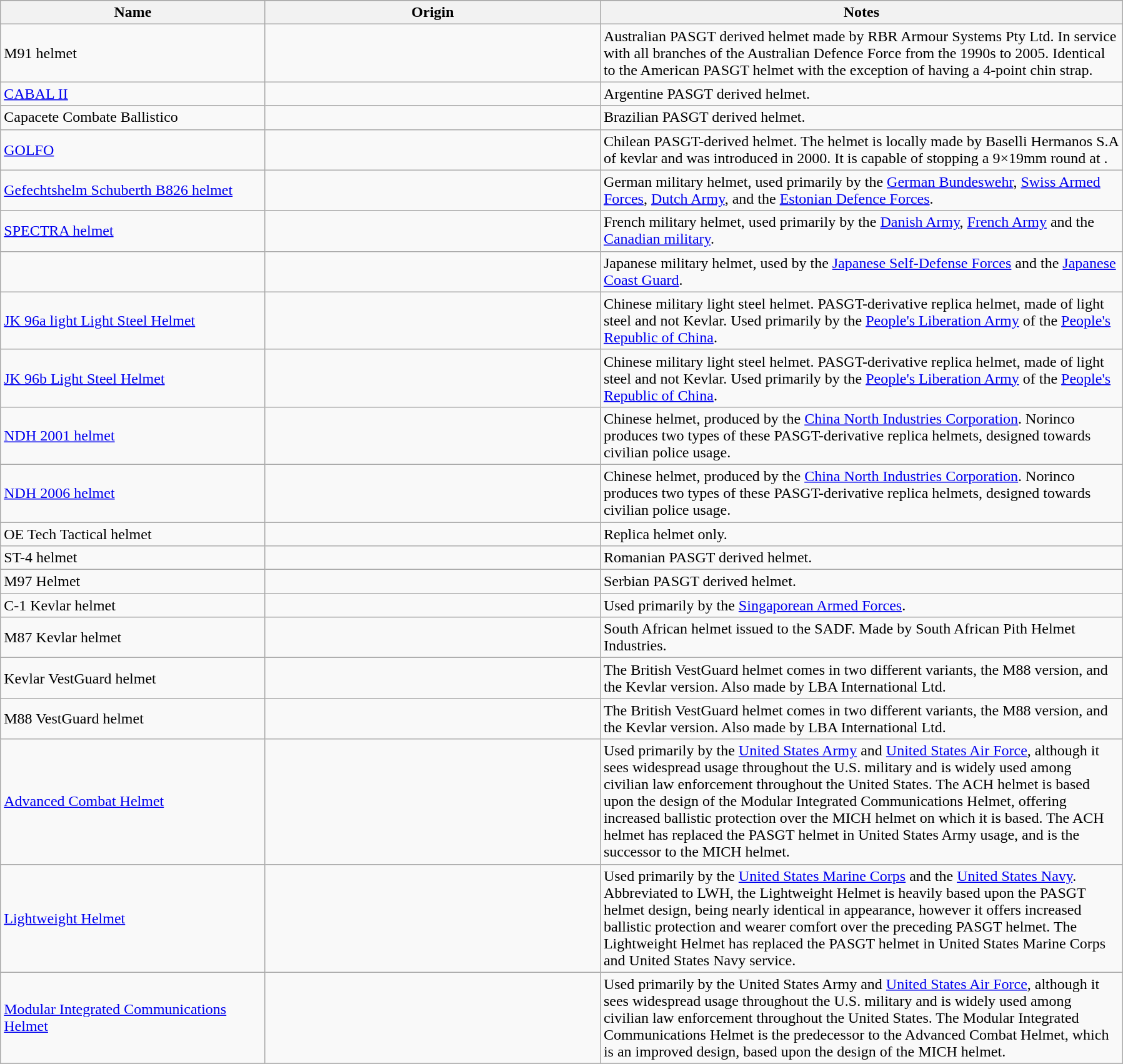<table class="wikitable">
<tr valign="top">
</tr>
<tr>
<th width="275">Name</th>
<th width="350">Origin</th>
<th width="550">Notes</th>
</tr>
<tr>
<td>M91 helmet</td>
<td></td>
<td>Australian PASGT derived helmet made by RBR Armour Systems Pty Ltd. In service with all branches of the Australian Defence Force from the 1990s to 2005. Identical to the American PASGT helmet with the exception of having a 4-point chin strap.</td>
</tr>
<tr>
<td><a href='#'>CABAL II</a></td>
<td></td>
<td>Argentine PASGT derived helmet.</td>
</tr>
<tr>
<td>Capacete Combate Ballistico</td>
<td></td>
<td>Brazilian PASGT derived helmet.</td>
</tr>
<tr>
<td><a href='#'>GOLFO</a></td>
<td></td>
<td>Chilean PASGT-derived helmet. The helmet is locally made by Baselli Hermanos S.A of kevlar and was introduced in 2000. It is capable of stopping a 9×19mm round at .</td>
</tr>
<tr>
<td><a href='#'>Gefechtshelm Schuberth B826 helmet</a></td>
<td></td>
<td>German military helmet, used primarily by the <a href='#'>German Bundeswehr</a>, <a href='#'>Swiss Armed Forces</a>, <a href='#'>Dutch Army</a>, and the <a href='#'>Estonian Defence Forces</a>.</td>
</tr>
<tr>
<td><a href='#'>SPECTRA helmet</a></td>
<td></td>
<td>French military helmet, used primarily by the <a href='#'>Danish Army</a>, <a href='#'>French Army</a> and the <a href='#'>Canadian military</a>.</td>
</tr>
<tr>
<td></td>
<td></td>
<td>Japanese military helmet, used by the <a href='#'>Japanese Self-Defense Forces</a> and the <a href='#'>Japanese Coast Guard</a>.</td>
</tr>
<tr>
<td><a href='#'>JK 96a light Light Steel Helmet</a></td>
<td></td>
<td>Chinese military light steel helmet. PASGT-derivative replica helmet, made of light steel and not Kevlar. Used primarily by the <a href='#'>People's Liberation Army</a> of the <a href='#'>People's Republic of China</a>.</td>
</tr>
<tr>
<td><a href='#'>JK 96b Light Steel Helmet</a></td>
<td></td>
<td>Chinese military light steel helmet. PASGT-derivative replica helmet, made of light steel and not Kevlar. Used primarily by the <a href='#'>People's Liberation Army</a> of the <a href='#'>People's Republic of China</a>.</td>
</tr>
<tr>
<td><a href='#'>NDH 2001 helmet</a></td>
<td></td>
<td>Chinese helmet, produced by the <a href='#'>China North Industries Corporation</a>. Norinco produces two types of these PASGT-derivative replica helmets, designed towards civilian police usage.</td>
</tr>
<tr>
<td><a href='#'>NDH 2006 helmet</a></td>
<td></td>
<td>Chinese helmet, produced by the <a href='#'>China North Industries Corporation</a>. Norinco produces two types of these PASGT-derivative replica helmets, designed towards civilian police usage.</td>
</tr>
<tr>
<td>OE Tech Tactical helmet</td>
<td></td>
<td>Replica helmet only.</td>
</tr>
<tr>
<td>ST-4 helmet</td>
<td></td>
<td>Romanian PASGT derived helmet.</td>
</tr>
<tr>
<td>M97 Helmet</td>
<td></td>
<td>Serbian PASGT derived helmet.</td>
</tr>
<tr>
<td>C-1 Kevlar helmet</td>
<td></td>
<td>Used primarily by the <a href='#'>Singaporean Armed Forces</a>.</td>
</tr>
<tr>
<td>M87 Kevlar helmet</td>
<td></td>
<td>South African helmet issued to the SADF. Made by South African Pith Helmet Industries.</td>
</tr>
<tr>
<td>Kevlar VestGuard helmet</td>
<td></td>
<td>The British VestGuard helmet comes in two different variants, the M88 version, and the Kevlar version. Also made by LBA International Ltd.</td>
</tr>
<tr>
<td>M88 VestGuard helmet</td>
<td></td>
<td>The British VestGuard helmet comes in two different variants, the M88 version, and the Kevlar version. Also made by LBA International Ltd.</td>
</tr>
<tr>
<td><a href='#'>Advanced Combat Helmet</a></td>
<td></td>
<td>Used primarily by the <a href='#'>United States Army</a> and <a href='#'>United States Air Force</a>, although it sees widespread usage throughout the U.S. military and is widely used among civilian law enforcement throughout the United States. The ACH helmet is based upon the design of the Modular Integrated Communications Helmet, offering increased ballistic protection over the MICH helmet on which it is based. The ACH helmet has replaced the PASGT helmet in United States Army usage, and is the successor to the MICH helmet.</td>
</tr>
<tr>
<td><a href='#'>Lightweight Helmet</a></td>
<td></td>
<td>Used primarily by the <a href='#'>United States Marine Corps</a> and the <a href='#'>United States Navy</a>. Abbreviated to LWH, the Lightweight Helmet is heavily based upon the PASGT helmet design, being nearly identical in appearance, however it offers increased ballistic protection and wearer comfort over the preceding PASGT helmet. The Lightweight Helmet has replaced the PASGT helmet in United States Marine Corps and United States Navy service.</td>
</tr>
<tr>
<td><a href='#'>Modular Integrated Communications Helmet</a></td>
<td></td>
<td>Used primarily by the United States Army and <a href='#'>United States Air Force</a>, although it sees widespread usage throughout the U.S. military and is widely used among civilian law enforcement throughout the United States. The Modular Integrated Communications Helmet is the predecessor to the Advanced Combat Helmet, which is an improved design, based upon the design of the MICH helmet.</td>
</tr>
<tr>
</tr>
</table>
